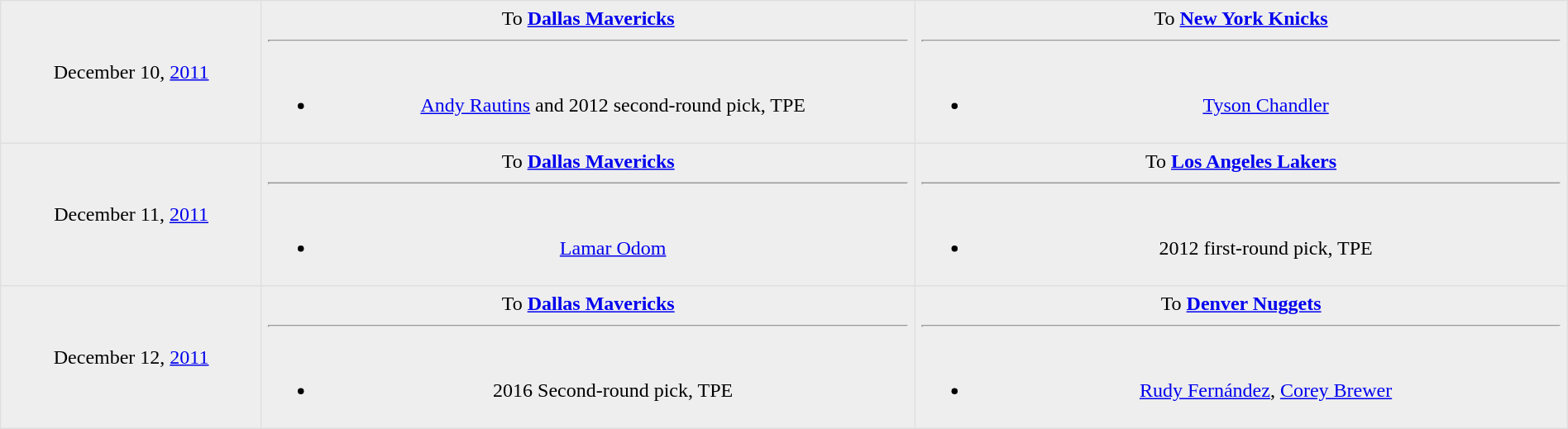<table border=1 style="border-collapse:collapse; text-align: center; width: 100%" bordercolor="#DFDFDF"  cellpadding="5">
<tr bgcolor="#eeeeee">
<td style="width:12%">December 10, <a href='#'>2011</a></td>
<td style="width:30%" valign="top">To <strong><a href='#'>Dallas Mavericks</a></strong><hr><br><ul><li><a href='#'>Andy Rautins</a> and 2012 second-round pick, TPE</li></ul></td>
<td style="width:30%" valign="top">To <strong><a href='#'>New York Knicks</a></strong><hr><br><ul><li><a href='#'>Tyson Chandler</a></li></ul></td>
</tr>
<tr bgcolor="#eeeeee">
<td style="width:12%">December 11, <a href='#'>2011</a></td>
<td style="width:30%" valign="top">To <strong><a href='#'>Dallas Mavericks</a></strong><hr><br><ul><li><a href='#'>Lamar Odom</a></li></ul></td>
<td style="width:30%" valign="top">To <strong><a href='#'>Los Angeles Lakers</a></strong><hr><br><ul><li>2012 first-round pick, TPE</li></ul></td>
</tr>
<tr bgcolor="#eeeeee">
<td style="width:12%">December 12, <a href='#'>2011</a></td>
<td style="width:30%" valign="top">To <strong><a href='#'>Dallas Mavericks</a></strong><hr><br><ul><li>2016 Second-round pick, TPE</li></ul></td>
<td style="width:30%" valign="top">To <strong><a href='#'>Denver Nuggets</a></strong><hr><br><ul><li><a href='#'>Rudy Fernández</a>, <a href='#'>Corey Brewer</a></li></ul></td>
</tr>
</table>
